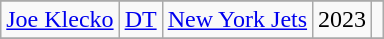<table class="wikitable">
<tr>
</tr>
<tr>
<td><a href='#'>Joe Klecko</a></td>
<td><a href='#'>DT</a></td>
<td><a href='#'>New York Jets</a></td>
<td>2023</td>
<td></td>
</tr>
<tr>
</tr>
</table>
